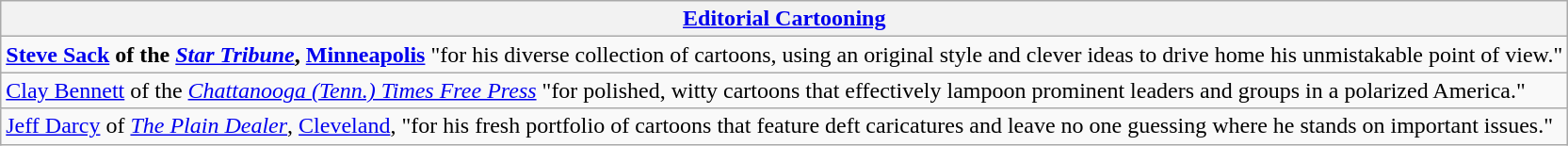<table class="wikitable" style="float:left; float:none;">
<tr>
<th><a href='#'>Editorial Cartooning</a></th>
</tr>
<tr>
<td><strong><a href='#'>Steve Sack</a> of the <em><a href='#'>Star Tribune</a></em>, <a href='#'>Minneapolis</a></strong> "for his diverse collection of cartoons, using an original style and clever ideas to drive home his unmistakable point of view."</td>
</tr>
<tr>
<td><a href='#'>Clay Bennett</a> of the <em><a href='#'>Chattanooga (Tenn.) Times Free Press</a></em> "for polished, witty cartoons that effectively lampoon prominent leaders and groups in a polarized America."</td>
</tr>
<tr>
<td><a href='#'>Jeff Darcy</a> of <em><a href='#'>The Plain Dealer</a></em>, <a href='#'>Cleveland</a>, "for his fresh portfolio of cartoons that feature deft caricatures and leave no one guessing where he stands on important issues."</td>
</tr>
</table>
